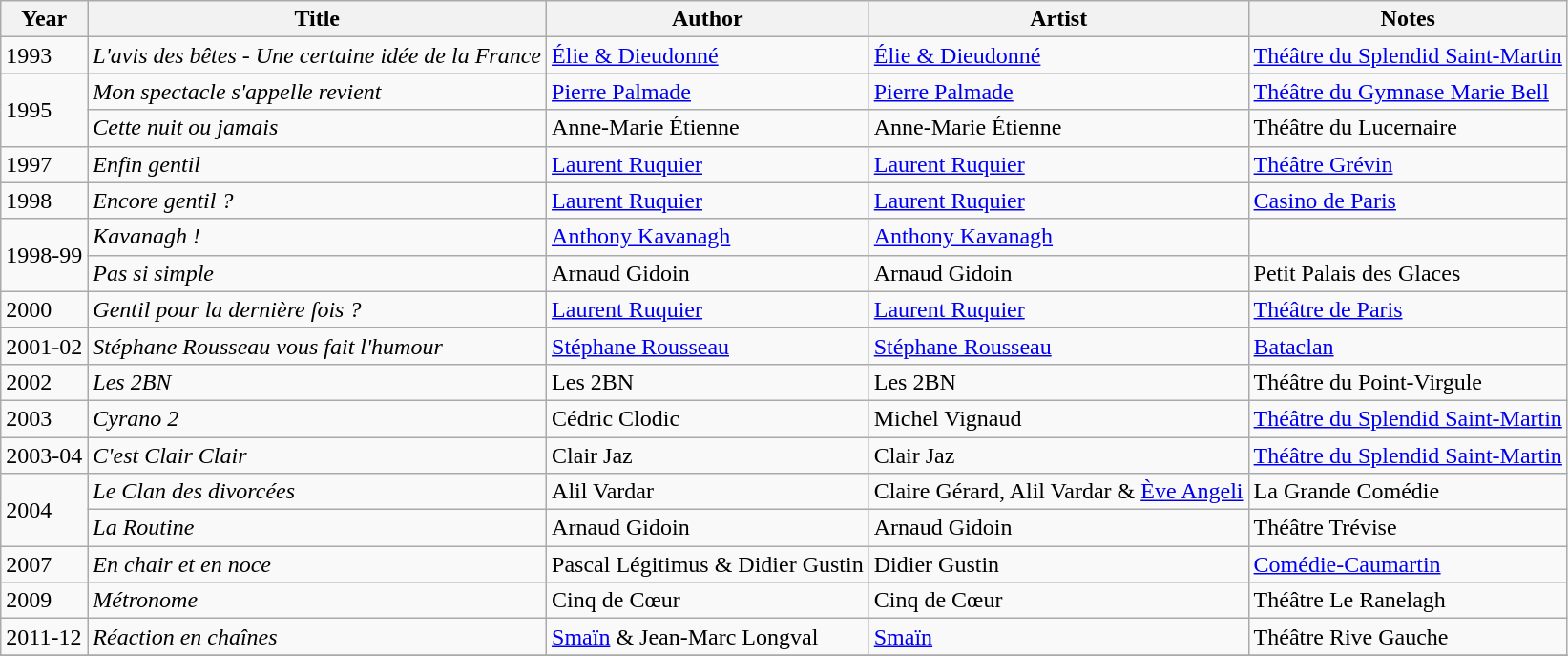<table class="wikitable">
<tr>
<th>Year</th>
<th>Title</th>
<th>Author</th>
<th>Artist</th>
<th>Notes</th>
</tr>
<tr>
<td>1993</td>
<td><em>L'avis des bêtes - Une certaine idée de la France</em></td>
<td><a href='#'>Élie & Dieudonné</a></td>
<td><a href='#'>Élie & Dieudonné</a></td>
<td><a href='#'>Théâtre du Splendid Saint-Martin</a></td>
</tr>
<tr>
<td rowspan=2>1995</td>
<td><em>Mon spectacle s'appelle revient</em></td>
<td><a href='#'>Pierre Palmade</a></td>
<td><a href='#'>Pierre Palmade</a></td>
<td><a href='#'>Théâtre du Gymnase Marie Bell</a></td>
</tr>
<tr>
<td><em>Cette nuit ou jamais</em></td>
<td>Anne-Marie Étienne</td>
<td>Anne-Marie Étienne</td>
<td>Théâtre du Lucernaire</td>
</tr>
<tr>
<td>1997</td>
<td><em>Enfin gentil</em></td>
<td><a href='#'>Laurent Ruquier</a></td>
<td><a href='#'>Laurent Ruquier</a></td>
<td><a href='#'>Théâtre Grévin</a></td>
</tr>
<tr>
<td>1998</td>
<td><em>Encore gentil ?</em></td>
<td><a href='#'>Laurent Ruquier</a></td>
<td><a href='#'>Laurent Ruquier</a></td>
<td><a href='#'>Casino de Paris</a></td>
</tr>
<tr>
<td rowspan=2>1998-99</td>
<td><em>Kavanagh !</em></td>
<td><a href='#'>Anthony Kavanagh</a></td>
<td><a href='#'>Anthony Kavanagh</a></td>
<td></td>
</tr>
<tr>
<td><em>Pas si simple</em></td>
<td>Arnaud Gidoin</td>
<td>Arnaud Gidoin</td>
<td>Petit Palais des Glaces</td>
</tr>
<tr>
<td>2000</td>
<td><em>Gentil pour la dernière fois ?</em></td>
<td><a href='#'>Laurent Ruquier</a></td>
<td><a href='#'>Laurent Ruquier</a></td>
<td><a href='#'>Théâtre de Paris</a></td>
</tr>
<tr>
<td>2001-02</td>
<td><em>Stéphane Rousseau vous fait l'humour</em></td>
<td><a href='#'>Stéphane Rousseau</a></td>
<td><a href='#'>Stéphane Rousseau</a></td>
<td><a href='#'>Bataclan</a></td>
</tr>
<tr>
<td>2002</td>
<td><em>Les 2BN</em></td>
<td>Les 2BN</td>
<td>Les 2BN</td>
<td>Théâtre du Point-Virgule</td>
</tr>
<tr>
<td>2003</td>
<td><em>Cyrano 2</em></td>
<td>Cédric Clodic</td>
<td>Michel Vignaud</td>
<td><a href='#'>Théâtre du Splendid Saint-Martin</a></td>
</tr>
<tr>
<td>2003-04</td>
<td><em>C'est Clair Clair</em></td>
<td>Clair Jaz</td>
<td>Clair Jaz</td>
<td><a href='#'>Théâtre du Splendid Saint-Martin</a></td>
</tr>
<tr>
<td rowspan=2>2004</td>
<td><em>Le Clan des divorcées</em></td>
<td>Alil Vardar</td>
<td>Claire Gérard, Alil Vardar & <a href='#'>Ève Angeli</a></td>
<td>La Grande Comédie</td>
</tr>
<tr>
<td><em>La Routine</em></td>
<td>Arnaud Gidoin</td>
<td>Arnaud Gidoin</td>
<td>Théâtre Trévise</td>
</tr>
<tr>
<td>2007</td>
<td><em>En chair et en noce</em></td>
<td>Pascal Légitimus & Didier Gustin</td>
<td>Didier Gustin</td>
<td><a href='#'>Comédie-Caumartin</a></td>
</tr>
<tr>
<td>2009</td>
<td><em>Métronome</em></td>
<td>Cinq de Cœur</td>
<td>Cinq de Cœur</td>
<td>Théâtre Le Ranelagh</td>
</tr>
<tr>
<td>2011-12</td>
<td><em>Réaction en chaînes</em></td>
<td><a href='#'>Smaïn</a> & Jean-Marc Longval</td>
<td><a href='#'>Smaïn</a></td>
<td>Théâtre Rive Gauche</td>
</tr>
<tr>
</tr>
</table>
